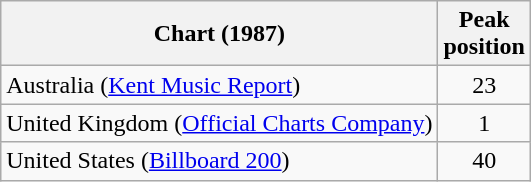<table class="wikitable">
<tr>
<th>Chart (1987)</th>
<th>Peak<br> position</th>
</tr>
<tr>
<td>Australia (<a href='#'>Kent Music Report</a>)</td>
<td align="center">23</td>
</tr>
<tr>
<td>United Kingdom (<a href='#'>Official Charts Company</a>)</td>
<td align="center">1</td>
</tr>
<tr>
<td>United States (<a href='#'>Billboard 200</a>)</td>
<td align="center">40</td>
</tr>
</table>
